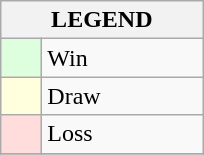<table class="wikitable" border="1">
<tr>
<th colspan="2">LEGEND</th>
</tr>
<tr>
<td style="background:#ddffdd;" width=20> </td>
<td width=100>Win</td>
</tr>
<tr>
<td style="background:#ffffdd"  width=20> </td>
<td width=100>Draw</td>
</tr>
<tr>
<td style="background:#ffdddd;" width=20> </td>
<td width=100>Loss</td>
</tr>
<tr>
</tr>
</table>
